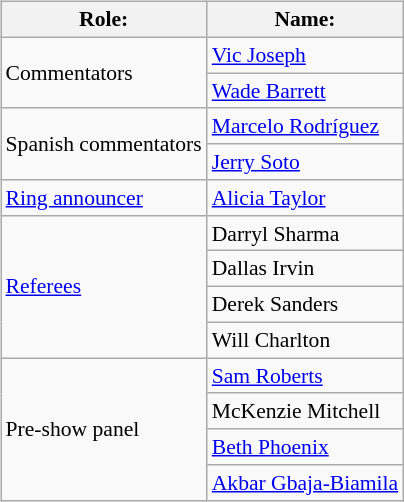<table class=wikitable style="font-size:90%; margin: 0.5em 0 0.5em 1em; float: right; clear: right;">
<tr>
<th>Role:</th>
<th>Name:</th>
</tr>
<tr>
<td rowspan=2>Commentators</td>
<td><a href='#'>Vic Joseph</a></td>
</tr>
<tr>
<td><a href='#'>Wade Barrett</a></td>
</tr>
<tr>
<td rowspan=2>Spanish commentators</td>
<td><a href='#'>Marcelo Rodríguez</a></td>
</tr>
<tr>
<td><a href='#'>Jerry Soto</a></td>
</tr>
<tr>
<td rowspan=1><a href='#'>Ring announcer</a></td>
<td><a href='#'>Alicia Taylor</a></td>
</tr>
<tr>
<td rowspan=4><a href='#'>Referees</a></td>
<td>Darryl Sharma</td>
</tr>
<tr>
<td>Dallas Irvin</td>
</tr>
<tr>
<td>Derek Sanders</td>
</tr>
<tr>
<td>Will Charlton</td>
</tr>
<tr>
<td rowspan=4>Pre-show panel</td>
<td><a href='#'>Sam Roberts</a></td>
</tr>
<tr>
<td>McKenzie Mitchell</td>
</tr>
<tr>
<td><a href='#'>Beth Phoenix</a></td>
</tr>
<tr>
<td><a href='#'>Akbar Gbaja-Biamila</a></td>
</tr>
</table>
